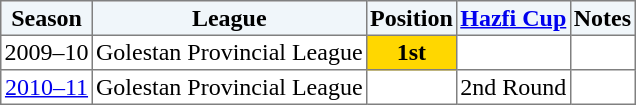<table border="1" cellpadding="2" style="border-collapse:collapse; text-align:center; font-size:normal;">
<tr style="background:#f0f6fa;">
<th>Season</th>
<th>League</th>
<th>Position</th>
<th><a href='#'>Hazfi Cup</a></th>
<th>Notes</th>
</tr>
<tr>
<td>2009–10</td>
<td>Golestan Provincial League</td>
<td bgcolor=gold><strong>1st</strong></td>
<td></td>
<td></td>
</tr>
<tr>
<td><a href='#'>2010–11</a></td>
<td>Golestan Provincial League</td>
<td></td>
<td>2nd Round</td>
<td></td>
</tr>
</table>
